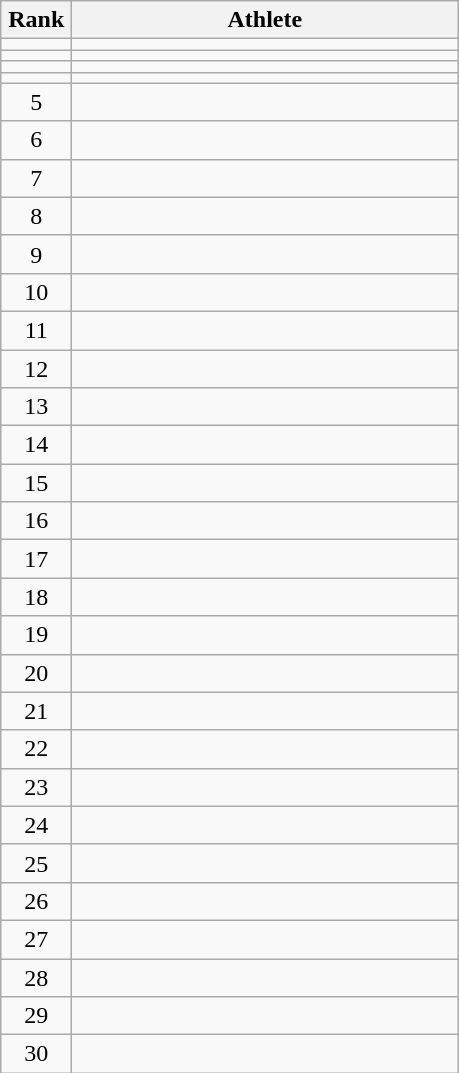<table class="wikitable" style="text-align: center;">
<tr>
<th width=40>Rank</th>
<th width=250>Athlete</th>
</tr>
<tr>
<td></td>
<td align=left></td>
</tr>
<tr>
<td></td>
<td align=left></td>
</tr>
<tr>
<td></td>
<td align=left></td>
</tr>
<tr>
<td></td>
<td align=left></td>
</tr>
<tr>
<td>5</td>
<td align=left></td>
</tr>
<tr>
<td>6</td>
<td align=left></td>
</tr>
<tr>
<td>7</td>
<td align=left></td>
</tr>
<tr>
<td>8</td>
<td align=left></td>
</tr>
<tr>
<td>9</td>
<td align=left></td>
</tr>
<tr>
<td>10</td>
<td align=left></td>
</tr>
<tr>
<td>11</td>
<td align=left></td>
</tr>
<tr>
<td>12</td>
<td align=left></td>
</tr>
<tr>
<td>13</td>
<td align=left></td>
</tr>
<tr>
<td>14</td>
<td align=left></td>
</tr>
<tr>
<td>15</td>
<td align=left></td>
</tr>
<tr>
<td>16</td>
<td align=left></td>
</tr>
<tr>
<td>17</td>
<td align=left></td>
</tr>
<tr>
<td>18</td>
<td align=left></td>
</tr>
<tr>
<td>19</td>
<td align=left></td>
</tr>
<tr>
<td>20</td>
<td align=left></td>
</tr>
<tr>
<td>21</td>
<td align=left></td>
</tr>
<tr>
<td>22</td>
<td align=left></td>
</tr>
<tr>
<td>23</td>
<td align=left></td>
</tr>
<tr>
<td>24</td>
<td align=left></td>
</tr>
<tr>
<td>25</td>
<td align=left></td>
</tr>
<tr>
<td>26</td>
<td align=left></td>
</tr>
<tr>
<td>27</td>
<td align=left></td>
</tr>
<tr>
<td>28</td>
<td align=left></td>
</tr>
<tr>
<td>29</td>
<td align=left></td>
</tr>
<tr>
<td>30</td>
<td align=left></td>
</tr>
</table>
